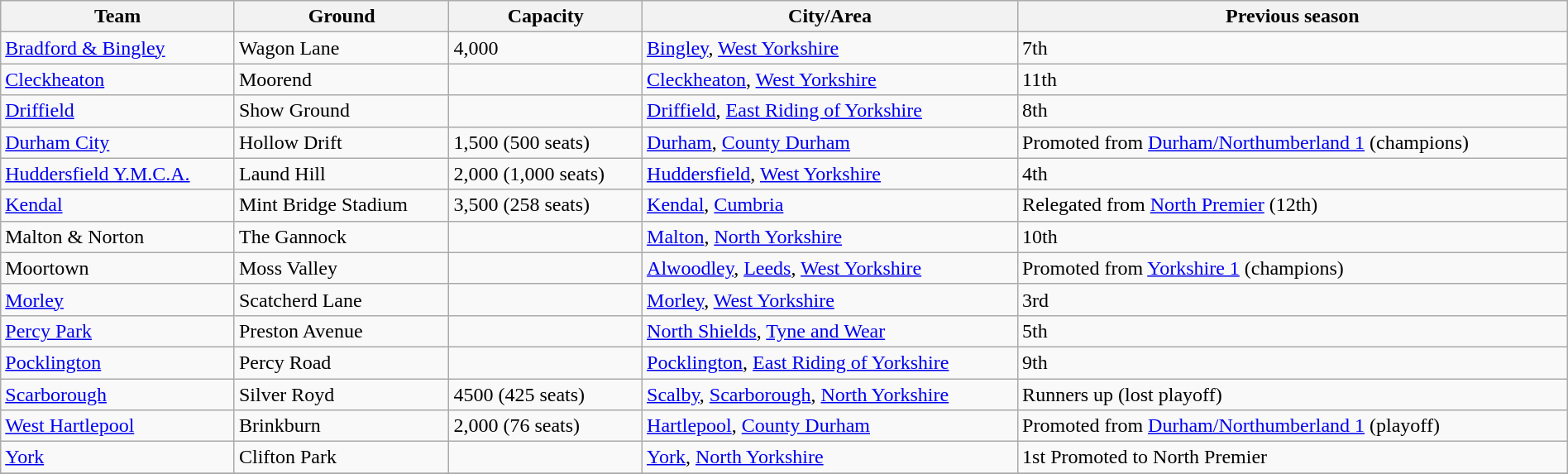<table class="wikitable sortable" width=100%>
<tr>
<th>Team</th>
<th>Ground</th>
<th>Capacity</th>
<th>City/Area</th>
<th>Previous season</th>
</tr>
<tr>
<td><a href='#'>Bradford & Bingley</a></td>
<td>Wagon Lane</td>
<td>4,000</td>
<td><a href='#'>Bingley</a>, <a href='#'>West Yorkshire</a></td>
<td>7th</td>
</tr>
<tr>
<td><a href='#'>Cleckheaton</a></td>
<td>Moorend</td>
<td></td>
<td><a href='#'>Cleckheaton</a>, <a href='#'>West Yorkshire</a></td>
<td>11th</td>
</tr>
<tr>
<td><a href='#'>Driffield</a></td>
<td>Show Ground</td>
<td></td>
<td><a href='#'>Driffield</a>, <a href='#'>East Riding of Yorkshire</a></td>
<td>8th</td>
</tr>
<tr>
<td><a href='#'>Durham City</a></td>
<td>Hollow Drift</td>
<td>1,500 (500 seats)</td>
<td><a href='#'>Durham</a>, <a href='#'>County Durham</a></td>
<td>Promoted from <a href='#'>Durham/Northumberland 1</a> (champions)</td>
</tr>
<tr>
<td><a href='#'>Huddersfield Y.M.C.A.</a></td>
<td>Laund Hill</td>
<td>2,000 (1,000 seats)</td>
<td><a href='#'>Huddersfield</a>, <a href='#'>West Yorkshire</a></td>
<td>4th</td>
</tr>
<tr>
<td><a href='#'>Kendal</a></td>
<td>Mint Bridge Stadium</td>
<td>3,500 (258 seats)</td>
<td><a href='#'>Kendal</a>, <a href='#'>Cumbria</a></td>
<td>Relegated from <a href='#'>North Premier</a> (12th)</td>
</tr>
<tr>
<td>Malton & Norton</td>
<td>The Gannock</td>
<td></td>
<td><a href='#'>Malton</a>, <a href='#'>North Yorkshire</a></td>
<td>10th</td>
</tr>
<tr>
<td>Moortown</td>
<td>Moss Valley</td>
<td></td>
<td><a href='#'>Alwoodley</a>, <a href='#'>Leeds</a>, <a href='#'>West Yorkshire</a></td>
<td>Promoted from <a href='#'>Yorkshire 1</a> (champions)</td>
</tr>
<tr>
<td><a href='#'>Morley</a></td>
<td>Scatcherd Lane</td>
<td></td>
<td><a href='#'>Morley</a>, <a href='#'>West Yorkshire</a></td>
<td>3rd</td>
</tr>
<tr>
<td><a href='#'>Percy Park</a></td>
<td>Preston Avenue</td>
<td></td>
<td><a href='#'>North Shields</a>, <a href='#'>Tyne and Wear</a></td>
<td>5th</td>
</tr>
<tr>
<td><a href='#'>Pocklington</a></td>
<td>Percy Road</td>
<td></td>
<td><a href='#'>Pocklington</a>, <a href='#'>East Riding of Yorkshire</a></td>
<td>9th</td>
</tr>
<tr>
<td><a href='#'>Scarborough</a></td>
<td>Silver Royd</td>
<td>4500 (425 seats)</td>
<td><a href='#'>Scalby</a>, <a href='#'>Scarborough</a>, <a href='#'>North Yorkshire</a></td>
<td>Runners up (lost playoff)</td>
</tr>
<tr>
<td><a href='#'>West Hartlepool</a></td>
<td>Brinkburn</td>
<td>2,000 (76 seats)</td>
<td><a href='#'>Hartlepool</a>, <a href='#'>County Durham</a></td>
<td>Promoted from <a href='#'>Durham/Northumberland 1</a> (playoff)</td>
</tr>
<tr>
<td><a href='#'>York</a></td>
<td>Clifton Park</td>
<td></td>
<td><a href='#'>York</a>, <a href='#'>North Yorkshire</a></td>
<td>1st Promoted to North Premier</td>
</tr>
<tr>
</tr>
</table>
